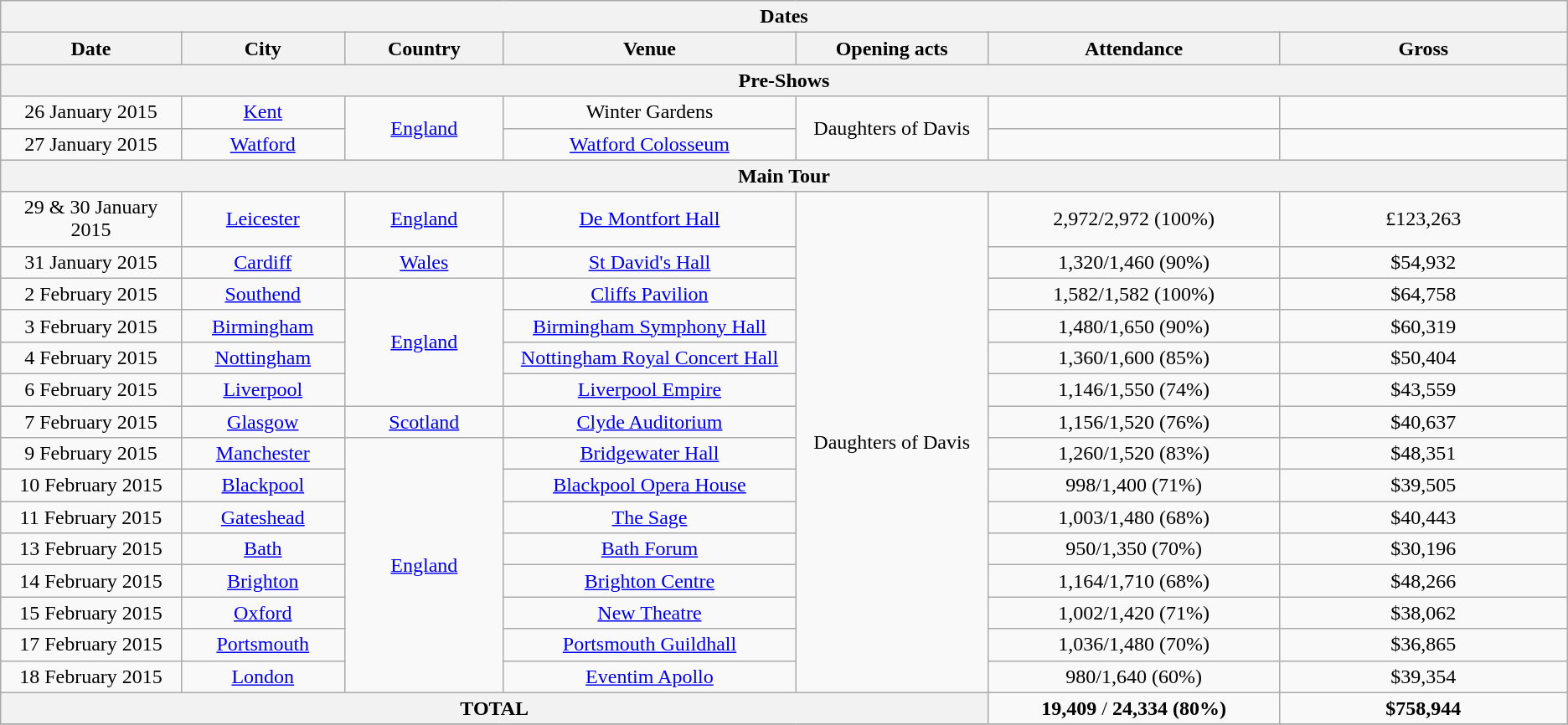<table class="wikitable" style="text-align:center;">
<tr>
<th colspan="7">Dates</th>
</tr>
<tr>
<th style="width:150px;">Date</th>
<th style="width:130px;">City</th>
<th style="width:130px;">Country</th>
<th style="width:250px;">Venue</th>
<th score="col" style="width:10em;">Opening acts</th>
<th style="width:250px;">Attendance</th>
<th style="width:250px;">Gross</th>
</tr>
<tr>
<th colspan="7">Pre-Shows</th>
</tr>
<tr>
<td>26 January 2015</td>
<td><a href='#'>Kent</a></td>
<td rowspan="2"><a href='#'>England</a></td>
<td>Winter Gardens</td>
<td rowspan="2">Daughters of Davis</td>
<td></td>
<td></td>
</tr>
<tr>
<td>27 January 2015</td>
<td><a href='#'>Watford</a></td>
<td><a href='#'>Watford Colosseum</a></td>
<td></td>
<td></td>
</tr>
<tr>
<th colspan="7">Main Tour</th>
</tr>
<tr>
<td>29 & 30 January 2015</td>
<td><a href='#'>Leicester</a></td>
<td rowspan="1"><a href='#'>England</a></td>
<td><a href='#'>De Montfort Hall</a></td>
<td rowspan="15">Daughters of Davis</td>
<td>2,972/2,972 (100%)</td>
<td>£123,263</td>
</tr>
<tr>
<td>31 January 2015</td>
<td><a href='#'>Cardiff</a></td>
<td rowspan="1"><a href='#'>Wales</a></td>
<td><a href='#'>St David's Hall</a></td>
<td>1,320/1,460 (90%)</td>
<td>$54,932</td>
</tr>
<tr>
<td>2 February 2015</td>
<td><a href='#'>Southend</a></td>
<td rowspan="4"><a href='#'>England</a></td>
<td><a href='#'>Cliffs Pavilion</a></td>
<td>1,582/1,582 (100%)</td>
<td>$64,758</td>
</tr>
<tr>
<td>3 February 2015</td>
<td><a href='#'>Birmingham</a></td>
<td><a href='#'>Birmingham Symphony Hall</a></td>
<td>1,480/1,650 (90%)</td>
<td>$60,319</td>
</tr>
<tr>
<td>4 February 2015</td>
<td><a href='#'>Nottingham</a></td>
<td><a href='#'>Nottingham Royal Concert Hall</a></td>
<td>1,360/1,600 (85%)</td>
<td>$50,404</td>
</tr>
<tr>
<td>6 February 2015</td>
<td><a href='#'>Liverpool</a></td>
<td><a href='#'>Liverpool Empire</a></td>
<td>1,146/1,550 (74%)</td>
<td>$43,559</td>
</tr>
<tr>
<td>7 February 2015</td>
<td><a href='#'>Glasgow</a></td>
<td rowspan="1"><a href='#'>Scotland</a></td>
<td><a href='#'>Clyde Auditorium</a></td>
<td>1,156/1,520 (76%)</td>
<td>$40,637</td>
</tr>
<tr>
<td>9 February 2015</td>
<td><a href='#'>Manchester</a></td>
<td rowspan="8"><a href='#'>England</a></td>
<td><a href='#'>Bridgewater Hall</a></td>
<td>1,260/1,520 (83%)</td>
<td>$48,351</td>
</tr>
<tr>
<td>10 February 2015</td>
<td><a href='#'>Blackpool</a></td>
<td><a href='#'>Blackpool Opera House</a></td>
<td>998/1,400 (71%)</td>
<td>$39,505</td>
</tr>
<tr>
<td>11 February 2015</td>
<td><a href='#'>Gateshead</a></td>
<td><a href='#'>The Sage</a></td>
<td>1,003/1,480 (68%)</td>
<td>$40,443</td>
</tr>
<tr>
<td>13 February 2015</td>
<td><a href='#'>Bath</a></td>
<td><a href='#'>Bath Forum</a></td>
<td>950/1,350 (70%)</td>
<td>$30,196</td>
</tr>
<tr>
<td>14 February 2015</td>
<td><a href='#'>Brighton</a></td>
<td><a href='#'>Brighton Centre</a></td>
<td>1,164/1,710 (68%)</td>
<td>$48,266</td>
</tr>
<tr>
<td>15 February 2015</td>
<td><a href='#'>Oxford</a></td>
<td><a href='#'>New Theatre</a></td>
<td>1,002/1,420 (71%)</td>
<td>$38,062</td>
</tr>
<tr>
<td>17 February 2015</td>
<td><a href='#'>Portsmouth</a></td>
<td><a href='#'>Portsmouth Guildhall</a></td>
<td>1,036/1,480 (70%)</td>
<td>$36,865</td>
</tr>
<tr>
<td>18 February 2015</td>
<td><a href='#'>London</a></td>
<td><a href='#'>Eventim Apollo</a></td>
<td>980/1,640 (60%)</td>
<td>$39,354</td>
</tr>
<tr>
<th colspan="5">TOTAL</th>
<td><strong>19,409</strong> / <strong>24,334</strong> <strong>(80%)</strong></td>
<td><strong>$758,944</strong></td>
</tr>
<tr>
</tr>
</table>
